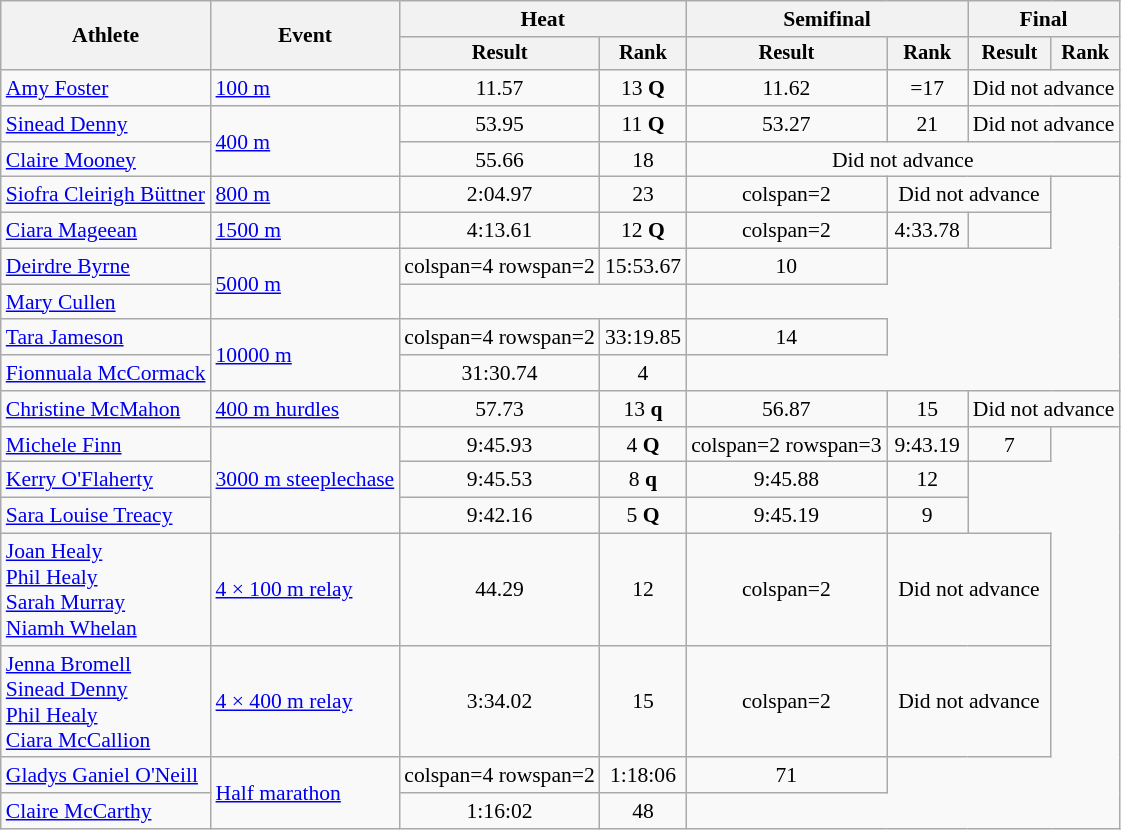<table class="wikitable" style="font-size:90%">
<tr>
<th rowspan=2>Athlete</th>
<th rowspan=2>Event</th>
<th colspan=2>Heat</th>
<th colspan=2>Semifinal</th>
<th colspan=2>Final</th>
</tr>
<tr style="font-size:95%">
<th>Result</th>
<th>Rank</th>
<th>Result</th>
<th>Rank</th>
<th>Result</th>
<th>Rank</th>
</tr>
<tr align=center>
<td align=left><a href='#'>Amy Foster</a></td>
<td style="text-align:left;"><a href='#'>100 m</a></td>
<td>11.57</td>
<td>13 <strong>Q</strong></td>
<td>11.62</td>
<td>=17</td>
<td colspan=2>Did not advance</td>
</tr>
<tr align=center>
<td align=left><a href='#'>Sinead Denny</a></td>
<td style="text-align:left;" rowspan=2><a href='#'>400 m</a></td>
<td>53.95</td>
<td>11 <strong>Q</strong></td>
<td>53.27</td>
<td>21</td>
<td colspan=2>Did not advance</td>
</tr>
<tr align=center>
<td align=left><a href='#'>Claire Mooney</a></td>
<td>55.66</td>
<td>18</td>
<td colspan=4>Did not advance</td>
</tr>
<tr align=center>
<td align=left><a href='#'>Siofra Cleirigh Büttner</a></td>
<td style="text-align:left;"><a href='#'>800 m</a></td>
<td>2:04.97</td>
<td>23</td>
<td>colspan=2 </td>
<td colspan=2>Did not advance</td>
</tr>
<tr align=center>
<td align=left><a href='#'>Ciara Mageean</a></td>
<td style="text-align:left;"><a href='#'>1500 m</a></td>
<td>4:13.61</td>
<td>12 <strong>Q</strong></td>
<td>colspan=2 </td>
<td>4:33.78</td>
<td></td>
</tr>
<tr align=center>
<td align=left><a href='#'>Deirdre Byrne</a></td>
<td style="text-align:left;" rowspan=2><a href='#'>5000 m</a></td>
<td>colspan=4 rowspan=2 </td>
<td>15:53.67</td>
<td>10</td>
</tr>
<tr align=center>
<td align=left><a href='#'>Mary Cullen</a></td>
<td colspan=2></td>
</tr>
<tr align=center>
<td align=left><a href='#'>Tara Jameson</a></td>
<td style="text-align:left;" rowspan=2><a href='#'>10000 m</a></td>
<td>colspan=4 rowspan=2 </td>
<td>33:19.85</td>
<td>14</td>
</tr>
<tr align=center>
<td align=left><a href='#'>Fionnuala McCormack</a></td>
<td>31:30.74 <strong></strong></td>
<td>4</td>
</tr>
<tr align=center>
<td align=left><a href='#'>Christine McMahon</a></td>
<td style="text-align:left;"><a href='#'>400 m hurdles</a></td>
<td>57.73</td>
<td>13 <strong>q</strong></td>
<td>56.87</td>
<td>15</td>
<td colspan=2>Did not advance</td>
</tr>
<tr align=center>
<td align=left><a href='#'>Michele Finn</a></td>
<td style="text-align:left;" rowspan=3><a href='#'>3000 m steeplechase</a></td>
<td>9:45.93 <strong></strong></td>
<td>4 <strong>Q</strong></td>
<td>colspan=2 rowspan=3 </td>
<td>9:43.19 <strong></strong></td>
<td>7</td>
</tr>
<tr align=center>
<td align=left><a href='#'>Kerry O'Flaherty</a></td>
<td>9:45.53</td>
<td>8 <strong>q</strong></td>
<td>9:45.88</td>
<td>12</td>
</tr>
<tr align=center>
<td align=left><a href='#'>Sara Louise Treacy</a></td>
<td>9:42.16 <strong></strong></td>
<td>5 <strong>Q</strong></td>
<td>9:45.19</td>
<td>9</td>
</tr>
<tr align=center>
<td align=left><a href='#'>Joan Healy</a><br><a href='#'>Phil Healy</a><br><a href='#'>Sarah Murray</a><br><a href='#'>Niamh Whelan</a></td>
<td style="text-align:left;"><a href='#'>4 × 100 m relay</a></td>
<td>44.29 <strong></strong></td>
<td>12</td>
<td>colspan=2 </td>
<td colspan=2>Did not advance</td>
</tr>
<tr align=center>
<td align=left><a href='#'>Jenna Bromell</a><br><a href='#'>Sinead Denny</a><br><a href='#'>Phil Healy</a><br><a href='#'>Ciara McCallion</a></td>
<td style="text-align:left;"><a href='#'>4 × 400 m relay</a></td>
<td>3:34.02 <strong></strong></td>
<td>15</td>
<td>colspan=2 </td>
<td colspan=2>Did not advance</td>
</tr>
<tr align=center>
<td align=left><a href='#'>Gladys Ganiel O'Neill</a></td>
<td style="text-align:left;" rowspan=2><a href='#'>Half marathon</a></td>
<td>colspan=4 rowspan=2 </td>
<td>1:18:06 <strong></strong></td>
<td>71</td>
</tr>
<tr align=center>
<td align=left><a href='#'>Claire McCarthy</a></td>
<td>1:16:02</td>
<td>48</td>
</tr>
</table>
